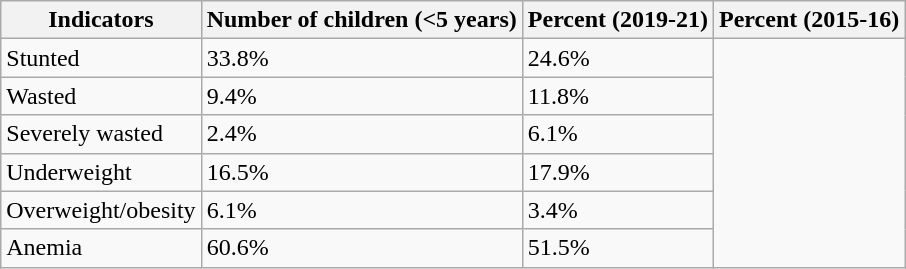<table class = "wikitable sortable">
<tr>
<th>Indicators</th>
<th>Number of children (<5 years)</th>
<th>Percent (2019-21)</th>
<th>Percent (2015-16)</th>
</tr>
<tr>
<td>Stunted</td>
<td>33.8%</td>
<td>24.6%</td>
</tr>
<tr>
<td>Wasted</td>
<td>9.4%</td>
<td>11.8%</td>
</tr>
<tr>
<td>Severely wasted</td>
<td>2.4%</td>
<td>6.1%</td>
</tr>
<tr>
<td>Underweight</td>
<td>16.5%</td>
<td>17.9%</td>
</tr>
<tr>
<td>Overweight/obesity</td>
<td>6.1%</td>
<td>3.4%</td>
</tr>
<tr>
<td>Anemia</td>
<td>60.6%</td>
<td>51.5%</td>
</tr>
</table>
